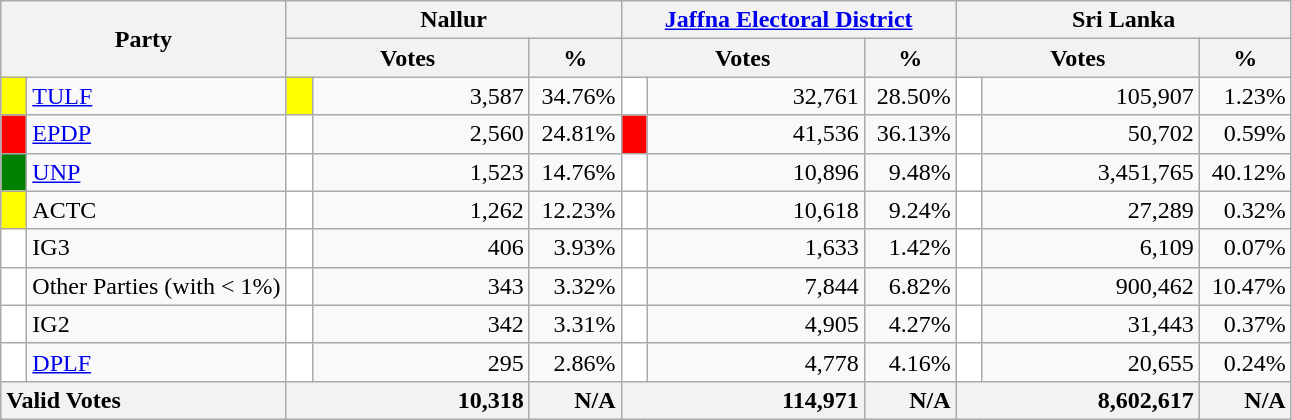<table class="wikitable">
<tr>
<th colspan="2" width="144px"rowspan="2">Party</th>
<th colspan="3" width="216px">Nallur</th>
<th colspan="3" width="216px"><a href='#'>Jaffna Electoral District</a></th>
<th colspan="3" width="216px">Sri Lanka</th>
</tr>
<tr>
<th colspan="2" width="144px">Votes</th>
<th>%</th>
<th colspan="2" width="144px">Votes</th>
<th>%</th>
<th colspan="2" width="144px">Votes</th>
<th>%</th>
</tr>
<tr>
<td style="background-color:yellow;" width="10px"></td>
<td style="text-align:left;"><a href='#'>TULF</a></td>
<td style="background-color:yellow;" width="10px"></td>
<td style="text-align:right;">3,587</td>
<td style="text-align:right;">34.76%</td>
<td style="background-color:white;" width="10px"></td>
<td style="text-align:right;">32,761</td>
<td style="text-align:right;">28.50%</td>
<td style="background-color:white;" width="10px"></td>
<td style="text-align:right;">105,907</td>
<td style="text-align:right;">1.23%</td>
</tr>
<tr>
<td style="background-color:red;" width="10px"></td>
<td style="text-align:left;"><a href='#'>EPDP</a></td>
<td style="background-color:white;" width="10px"></td>
<td style="text-align:right;">2,560</td>
<td style="text-align:right;">24.81%</td>
<td style="background-color:red;" width="10px"></td>
<td style="text-align:right;">41,536</td>
<td style="text-align:right;">36.13%</td>
<td style="background-color:white;" width="10px"></td>
<td style="text-align:right;">50,702</td>
<td style="text-align:right;">0.59%</td>
</tr>
<tr>
<td style="background-color:green;" width="10px"></td>
<td style="text-align:left;"><a href='#'>UNP</a></td>
<td style="background-color:white;" width="10px"></td>
<td style="text-align:right;">1,523</td>
<td style="text-align:right;">14.76%</td>
<td style="background-color:white;" width="10px"></td>
<td style="text-align:right;">10,896</td>
<td style="text-align:right;">9.48%</td>
<td style="background-color:white;" width="10px"></td>
<td style="text-align:right;">3,451,765</td>
<td style="text-align:right;">40.12%</td>
</tr>
<tr>
<td style="background-color:yellow;" width="10px"></td>
<td style="text-align:left;">ACTC</td>
<td style="background-color:white;" width="10px"></td>
<td style="text-align:right;">1,262</td>
<td style="text-align:right;">12.23%</td>
<td style="background-color:white;" width="10px"></td>
<td style="text-align:right;">10,618</td>
<td style="text-align:right;">9.24%</td>
<td style="background-color:white;" width="10px"></td>
<td style="text-align:right;">27,289</td>
<td style="text-align:right;">0.32%</td>
</tr>
<tr>
<td style="background-color:white;" width="10px"></td>
<td style="text-align:left;">IG3</td>
<td style="background-color:white;" width="10px"></td>
<td style="text-align:right;">406</td>
<td style="text-align:right;">3.93%</td>
<td style="background-color:white;" width="10px"></td>
<td style="text-align:right;">1,633</td>
<td style="text-align:right;">1.42%</td>
<td style="background-color:white;" width="10px"></td>
<td style="text-align:right;">6,109</td>
<td style="text-align:right;">0.07%</td>
</tr>
<tr>
<td style="background-color:white;" width="10px"></td>
<td style="text-align:left;">Other Parties (with < 1%)</td>
<td style="background-color:white;" width="10px"></td>
<td style="text-align:right;">343</td>
<td style="text-align:right;">3.32%</td>
<td style="background-color:white;" width="10px"></td>
<td style="text-align:right;">7,844</td>
<td style="text-align:right;">6.82%</td>
<td style="background-color:white;" width="10px"></td>
<td style="text-align:right;">900,462</td>
<td style="text-align:right;">10.47%</td>
</tr>
<tr>
<td style="background-color:white;" width="10px"></td>
<td style="text-align:left;">IG2</td>
<td style="background-color:white;" width="10px"></td>
<td style="text-align:right;">342</td>
<td style="text-align:right;">3.31%</td>
<td style="background-color:white;" width="10px"></td>
<td style="text-align:right;">4,905</td>
<td style="text-align:right;">4.27%</td>
<td style="background-color:white;" width="10px"></td>
<td style="text-align:right;">31,443</td>
<td style="text-align:right;">0.37%</td>
</tr>
<tr>
<td style="background-color:white;" width="10px"></td>
<td style="text-align:left;"><a href='#'>DPLF</a></td>
<td style="background-color:white;" width="10px"></td>
<td style="text-align:right;">295</td>
<td style="text-align:right;">2.86%</td>
<td style="background-color:white;" width="10px"></td>
<td style="text-align:right;">4,778</td>
<td style="text-align:right;">4.16%</td>
<td style="background-color:white;" width="10px"></td>
<td style="text-align:right;">20,655</td>
<td style="text-align:right;">0.24%</td>
</tr>
<tr>
<th colspan="2" width="144px"style="text-align:left;">Valid Votes</th>
<th style="text-align:right;"colspan="2" width="144px">10,318</th>
<th style="text-align:right;">N/A</th>
<th style="text-align:right;"colspan="2" width="144px">114,971</th>
<th style="text-align:right;">N/A</th>
<th style="text-align:right;"colspan="2" width="144px">8,602,617</th>
<th style="text-align:right;">N/A</th>
</tr>
</table>
